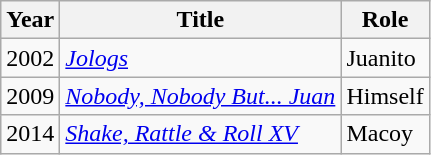<table class="wikitable">
<tr>
<th>Year</th>
<th>Title</th>
<th>Role</th>
</tr>
<tr>
<td>2002</td>
<td><em><a href='#'>Jologs</a></em></td>
<td>Juanito</td>
</tr>
<tr>
<td>2009</td>
<td><em><a href='#'>Nobody, Nobody But... Juan</a></em></td>
<td>Himself</td>
</tr>
<tr>
<td>2014</td>
<td><em><a href='#'>Shake, Rattle & Roll XV</a></em></td>
<td>Macoy</td>
</tr>
</table>
